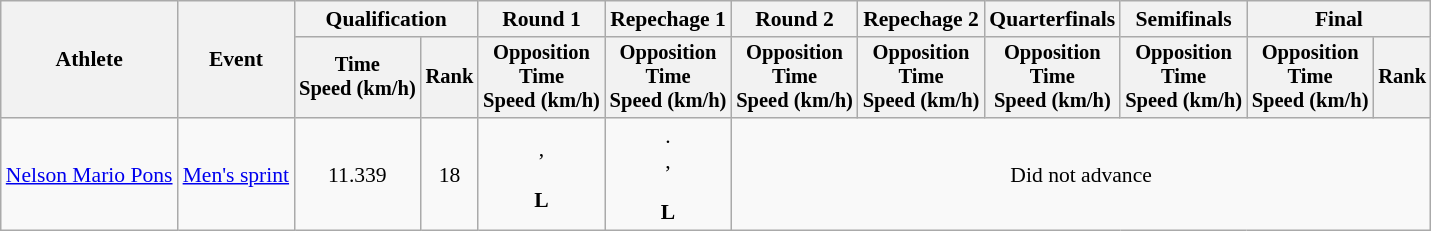<table class="wikitable" style="font-size:90%">
<tr>
<th rowspan=2>Athlete</th>
<th rowspan=2>Event</th>
<th colspan=2>Qualification</th>
<th>Round 1</th>
<th>Repechage 1</th>
<th>Round 2</th>
<th>Repechage 2</th>
<th>Quarterfinals</th>
<th>Semifinals</th>
<th colspan=2>Final</th>
</tr>
<tr style="font-size:95%">
<th>Time<br>Speed (km/h)</th>
<th>Rank</th>
<th>Opposition<br>Time<br>Speed (km/h)</th>
<th>Opposition<br>Time<br>Speed (km/h)</th>
<th>Opposition<br>Time<br>Speed (km/h)</th>
<th>Opposition<br>Time<br>Speed (km/h)</th>
<th>Opposition<br>Time<br>Speed (km/h)</th>
<th>Opposition<br>Time<br>Speed (km/h)</th>
<th>Opposition<br>Time<br>Speed (km/h)</th>
<th>Rank</th>
</tr>
<tr align=center>
<td align=left><a href='#'>Nelson Mario Pons</a></td>
<td align=left><a href='#'>Men's sprint</a></td>
<td>11.339</td>
<td>18</td>
<td>,<br><br><strong>L</strong></td>
<td>.<br>,<br><br><strong>L</strong></td>
<td colspan=6>Did not advance</td>
</tr>
</table>
